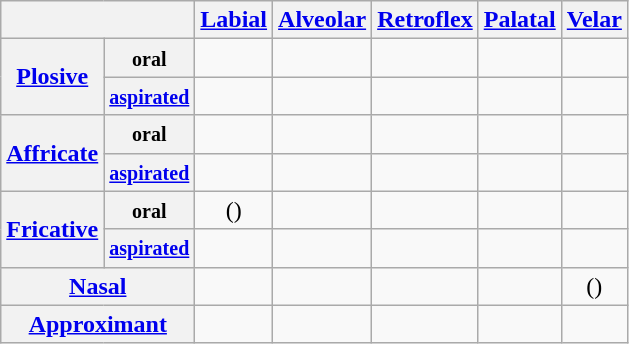<table class="wikitable" style="text-align:center">
<tr>
<th colspan="2"></th>
<th><a href='#'>Labial</a></th>
<th><a href='#'>Alveolar</a></th>
<th><a href='#'>Retroflex</a></th>
<th><a href='#'>Palatal</a></th>
<th><a href='#'>Velar</a></th>
</tr>
<tr>
<th rowspan="2"><a href='#'>Plosive</a></th>
<th><small>oral</small></th>
<td> </td>
<td> </td>
<td></td>
<td></td>
<td> </td>
</tr>
<tr>
<th><small><a href='#'>aspirated</a></small></th>
<td></td>
<td></td>
<td></td>
<td></td>
<td></td>
</tr>
<tr>
<th rowspan="2"><a href='#'>Affricate</a></th>
<th><small>oral</small></th>
<td></td>
<td> </td>
<td> </td>
<td> </td>
<td></td>
</tr>
<tr>
<th><small><a href='#'>aspirated</a></small></th>
<td></td>
<td></td>
<td></td>
<td></td>
<td></td>
</tr>
<tr>
<th rowspan="2"><a href='#'>Fricative</a></th>
<th><small>oral</small></th>
<td>() </td>
<td> </td>
<td> </td>
<td> </td>
<td> </td>
</tr>
<tr>
<th><small><a href='#'>aspirated</a></small></th>
<td></td>
<td></td>
<td></td>
<td></td>
<td></td>
</tr>
<tr>
<th colspan="2"><a href='#'>Nasal</a></th>
<td> </td>
<td> </td>
<td></td>
<td></td>
<td>() </td>
</tr>
<tr>
<th colspan="2"><a href='#'>Approximant</a></th>
<td></td>
<td> </td>
<td> </td>
<td></td>
<td></td>
</tr>
</table>
